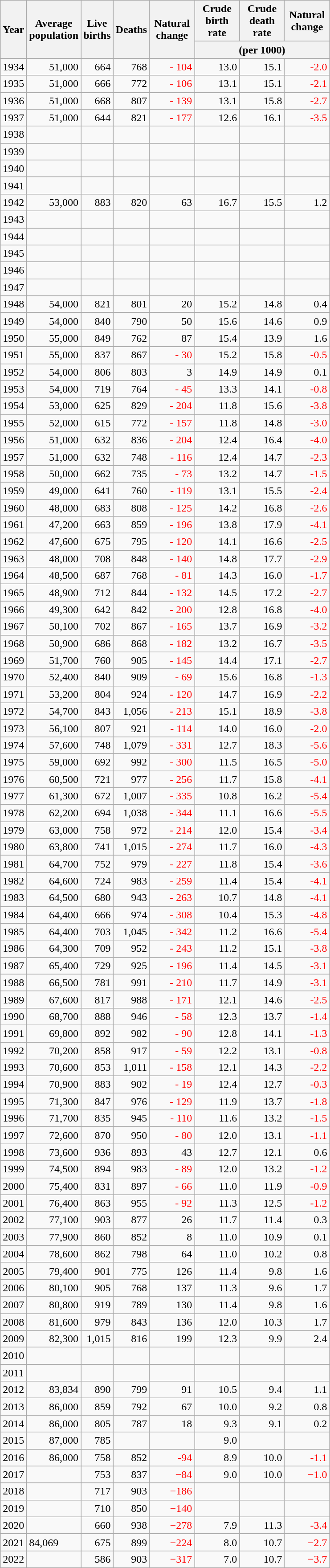<table class="wikitable">
<tr>
<th rowspan=2>Year</th>
<th rowspan=2 width="60pt">Average population</th>
<th rowspan=2 width="40pt">Live births</th>
<th rowspan=2 width="40pt">Deaths</th>
<th rowspan=2 width="60pt">Natural change</th>
<th width="60pt">Crude birth<br>rate</th>
<th width="60pt">Crude death rate</th>
<th width="60pt">Natural change</th>
</tr>
<tr>
<th colspan=3>(per 1000)</th>
</tr>
<tr>
<td>1934</td>
<td align="right">51,000</td>
<td align="right">664</td>
<td align="right">768</td>
<td align="right" style="color: red">- 104</td>
<td align="right">13.0</td>
<td align="right">15.1</td>
<td align="right" style="color: red">-2.0</td>
</tr>
<tr>
<td>1935</td>
<td align="right">51,000</td>
<td align="right">666</td>
<td align="right">772</td>
<td align="right" style="color: red">- 106</td>
<td align="right">13.1</td>
<td align="right">15.1</td>
<td align="right" style="color: red">-2.1</td>
</tr>
<tr>
<td>1936</td>
<td align="right">51,000</td>
<td align="right">668</td>
<td align="right">807</td>
<td align="right" style="color: red">- 139</td>
<td align="right">13.1</td>
<td align="right">15.8</td>
<td align="right" style="color: red">-2.7</td>
</tr>
<tr>
<td>1937</td>
<td align="right">51,000</td>
<td align="right">644</td>
<td align="right">821</td>
<td align="right" style="color: red">- 177</td>
<td align="right">12.6</td>
<td align="right">16.1</td>
<td align="right" style="color: red">-3.5</td>
</tr>
<tr>
<td>1938</td>
<td></td>
<td></td>
<td></td>
<td></td>
<td></td>
<td></td>
<td></td>
</tr>
<tr>
<td>1939</td>
<td></td>
<td></td>
<td></td>
<td></td>
<td></td>
<td></td>
<td></td>
</tr>
<tr>
<td>1940</td>
<td></td>
<td></td>
<td></td>
<td></td>
<td></td>
<td></td>
<td></td>
</tr>
<tr>
<td>1941</td>
<td></td>
<td></td>
<td></td>
<td></td>
<td></td>
<td></td>
<td></td>
</tr>
<tr>
<td>1942</td>
<td align="right">53,000</td>
<td align="right">883</td>
<td align="right">820</td>
<td align="right">63</td>
<td align="right">16.7</td>
<td align="right">15.5</td>
<td align="right">1.2</td>
</tr>
<tr>
<td>1943</td>
<td></td>
<td></td>
<td></td>
<td></td>
<td></td>
<td></td>
<td></td>
</tr>
<tr>
<td>1944</td>
<td></td>
<td></td>
<td></td>
<td></td>
<td></td>
<td></td>
<td></td>
</tr>
<tr>
<td>1945</td>
<td></td>
<td></td>
<td></td>
<td></td>
<td></td>
<td></td>
<td></td>
</tr>
<tr>
<td>1946</td>
<td></td>
<td></td>
<td></td>
<td></td>
<td></td>
<td></td>
<td></td>
</tr>
<tr>
<td>1947</td>
<td></td>
<td></td>
<td></td>
<td></td>
<td></td>
<td></td>
<td></td>
</tr>
<tr>
<td>1948</td>
<td align="right">54,000</td>
<td align="right">821</td>
<td align="right">801</td>
<td align="right">20</td>
<td align="right">15.2</td>
<td align="right">14.8</td>
<td align="right">0.4</td>
</tr>
<tr>
<td>1949</td>
<td align="right">54,000</td>
<td align="right">840</td>
<td align="right">790</td>
<td align="right">50</td>
<td align="right">15.6</td>
<td align="right">14.6</td>
<td align="right">0.9</td>
</tr>
<tr>
<td>1950</td>
<td align="right">55,000</td>
<td align="right">849</td>
<td align="right">762</td>
<td align="right">87</td>
<td align="right">15.4</td>
<td align="right">13.9</td>
<td align="right">1.6</td>
</tr>
<tr>
<td>1951</td>
<td align="right">55,000</td>
<td align="right">837</td>
<td align="right">867</td>
<td align="right" style="color: red">- 30</td>
<td align="right">15.2</td>
<td align="right">15.8</td>
<td align="right" style="color: red">-0.5</td>
</tr>
<tr>
<td>1952</td>
<td align="right">54,000</td>
<td align="right">806</td>
<td align="right">803</td>
<td align="right">3</td>
<td align="right">14.9</td>
<td align="right">14.9</td>
<td align="right">0.1</td>
</tr>
<tr>
<td>1953</td>
<td align="right">54,000</td>
<td align="right">719</td>
<td align="right">764</td>
<td align="right" style="color: red">- 45</td>
<td align="right">13.3</td>
<td align="right">14.1</td>
<td align="right" style="color: red">-0.8</td>
</tr>
<tr>
<td>1954</td>
<td align="right">53,000</td>
<td align="right">625</td>
<td align="right">829</td>
<td align="right" style="color: red">- 204</td>
<td align="right">11.8</td>
<td align="right">15.6</td>
<td align="right" style="color: red">-3.8</td>
</tr>
<tr>
<td>1955</td>
<td align="right">52,000</td>
<td align="right">615</td>
<td align="right">772</td>
<td align="right" style="color: red">- 157</td>
<td align="right">11.8</td>
<td align="right">14.8</td>
<td align="right" style="color: red">-3.0</td>
</tr>
<tr>
<td>1956</td>
<td align="right">51,000</td>
<td align="right">632</td>
<td align="right">836</td>
<td align="right" style="color: red">- 204</td>
<td align="right">12.4</td>
<td align="right">16.4</td>
<td align="right" style="color: red">-4.0</td>
</tr>
<tr>
<td>1957</td>
<td align="right">51,000</td>
<td align="right">632</td>
<td align="right">748</td>
<td align="right" style="color: red">- 116</td>
<td align="right">12.4</td>
<td align="right">14.7</td>
<td align="right" style="color: red">-2.3</td>
</tr>
<tr>
<td>1958</td>
<td align="right">50,000</td>
<td align="right">662</td>
<td align="right">735</td>
<td align="right" style="color: red">- 73</td>
<td align="right">13.2</td>
<td align="right">14.7</td>
<td align="right" style="color: red">-1.5</td>
</tr>
<tr>
<td>1959</td>
<td align="right">49,000</td>
<td align="right">641</td>
<td align="right">760</td>
<td align="right" style="color: red">- 119</td>
<td align="right">13.1</td>
<td align="right">15.5</td>
<td align="right" style="color: red">-2.4</td>
</tr>
<tr>
<td>1960</td>
<td align="right">48,000</td>
<td align="right">683</td>
<td align="right">808</td>
<td align="right" style="color: red">- 125</td>
<td align="right">14.2</td>
<td align="right">16.8</td>
<td align="right" style="color: red">-2.6</td>
</tr>
<tr>
<td>1961</td>
<td align="right">47,200</td>
<td align="right">663</td>
<td align="right">859</td>
<td align="right" style="color: red">- 196</td>
<td align="right">13.8</td>
<td align="right">17.9</td>
<td align="right" style="color: red">-4.1</td>
</tr>
<tr>
<td>1962</td>
<td align="right">47,600</td>
<td align="right">675</td>
<td align="right">795</td>
<td align="right" style="color: red">- 120</td>
<td align="right">14.1</td>
<td align="right">16.6</td>
<td align="right" style="color: red">-2.5</td>
</tr>
<tr>
<td>1963</td>
<td align="right">48,000</td>
<td align="right">708</td>
<td align="right">848</td>
<td align="right" style="color: red">- 140</td>
<td align="right">14.8</td>
<td align="right">17.7</td>
<td align="right" style="color: red">-2.9</td>
</tr>
<tr>
<td>1964</td>
<td align="right">48,500</td>
<td align="right">687</td>
<td align="right">768</td>
<td align="right" style="color: red">- 81</td>
<td align="right">14.3</td>
<td align="right">16.0</td>
<td align="right" style="color: red">-1.7</td>
</tr>
<tr>
<td>1965</td>
<td align="right">48,900</td>
<td align="right">712</td>
<td align="right">844</td>
<td align="right" style="color: red">- 132</td>
<td align="right">14.5</td>
<td align="right">17.2</td>
<td align="right" style="color: red">-2.7</td>
</tr>
<tr>
<td>1966</td>
<td align="right">49,300</td>
<td align="right">642</td>
<td align="right">842</td>
<td align="right" style="color: red">- 200</td>
<td align="right">12.8</td>
<td align="right">16.8</td>
<td align="right" style="color: red">-4.0</td>
</tr>
<tr>
<td>1967</td>
<td align="right">50,100</td>
<td align="right">702</td>
<td align="right">867</td>
<td align="right" style="color: red">- 165</td>
<td align="right">13.7</td>
<td align="right">16.9</td>
<td align="right" style="color: red">-3.2</td>
</tr>
<tr>
<td>1968</td>
<td align="right">50,900</td>
<td align="right">686</td>
<td align="right">868</td>
<td align="right" style="color: red">- 182</td>
<td align="right">13.2</td>
<td align="right">16.7</td>
<td align="right" style="color: red">-3.5</td>
</tr>
<tr>
<td>1969</td>
<td align="right">51,700</td>
<td align="right">760</td>
<td align="right">905</td>
<td align="right" style="color: red">- 145</td>
<td align="right">14.4</td>
<td align="right">17.1</td>
<td align="right" style="color: red">-2.7</td>
</tr>
<tr>
<td>1970</td>
<td align="right">52,400</td>
<td align="right">840</td>
<td align="right">909</td>
<td align="right" style="color: red">- 69</td>
<td align="right">15.6</td>
<td align="right">16.8</td>
<td align="right" style="color: red">-1.3</td>
</tr>
<tr>
<td>1971</td>
<td align="right">53,200</td>
<td align="right">804</td>
<td align="right">924</td>
<td align="right" style="color: red">- 120</td>
<td align="right">14.7</td>
<td align="right">16.9</td>
<td align="right" style="color: red">-2.2</td>
</tr>
<tr>
<td>1972</td>
<td align="right">54,700</td>
<td align="right">843</td>
<td align="right">1,056</td>
<td align="right" style="color: red">- 213</td>
<td align="right">15.1</td>
<td align="right">18.9</td>
<td align="right" style="color: red">-3.8</td>
</tr>
<tr>
<td>1973</td>
<td align="right">56,100</td>
<td align="right">807</td>
<td align="right">921</td>
<td align="right" style="color: red">- 114</td>
<td align="right">14.0</td>
<td align="right">16.0</td>
<td align="right" style="color: red">-2.0</td>
</tr>
<tr>
<td>1974</td>
<td align="right">57,600</td>
<td align="right">748</td>
<td align="right">1,079</td>
<td align="right" style="color: red">- 331</td>
<td align="right">12.7</td>
<td align="right">18.3</td>
<td align="right" style="color: red">-5.6</td>
</tr>
<tr>
<td>1975</td>
<td align="right">59,000</td>
<td align="right">692</td>
<td align="right">992</td>
<td align="right" style="color: red">- 300</td>
<td align="right">11.5</td>
<td align="right">16.5</td>
<td align="right" style="color: red">-5.0</td>
</tr>
<tr>
<td>1976</td>
<td align="right">60,500</td>
<td align="right">721</td>
<td align="right">977</td>
<td align="right" style="color: red">- 256</td>
<td align="right">11.7</td>
<td align="right">15.8</td>
<td align="right" style="color: red">-4.1</td>
</tr>
<tr>
<td>1977</td>
<td align="right">61,300</td>
<td align="right">672</td>
<td align="right">1,007</td>
<td align="right" style="color: red">- 335</td>
<td align="right">10.8</td>
<td align="right">16.2</td>
<td align="right" style="color: red">-5.4</td>
</tr>
<tr>
<td>1978</td>
<td align="right">62,200</td>
<td align="right">694</td>
<td align="right">1,038</td>
<td align="right" style="color: red">- 344</td>
<td align="right">11.1</td>
<td align="right">16.6</td>
<td align="right" style="color: red">-5.5</td>
</tr>
<tr>
<td>1979</td>
<td align="right">63,000</td>
<td align="right">758</td>
<td align="right">972</td>
<td align="right" style="color: red">- 214</td>
<td align="right">12.0</td>
<td align="right">15.4</td>
<td align="right" style="color: red">-3.4</td>
</tr>
<tr>
<td>1980</td>
<td align="right">63,800</td>
<td align="right">741</td>
<td align="right">1,015</td>
<td align="right" style="color: red">- 274</td>
<td align="right">11.7</td>
<td align="right">16.0</td>
<td align="right" style="color: red">-4.3</td>
</tr>
<tr>
<td>1981</td>
<td align="right">64,700</td>
<td align="right">752</td>
<td align="right">979</td>
<td align="right" style="color: red">- 227</td>
<td align="right">11.8</td>
<td align="right">15.4</td>
<td align="right" style="color: red">-3.6</td>
</tr>
<tr>
<td>1982</td>
<td align="right">64,600</td>
<td align="right">724</td>
<td align="right">983</td>
<td align="right" style="color: red">- 259</td>
<td align="right">11.4</td>
<td align="right">15.4</td>
<td align="right" style="color: red">-4.1</td>
</tr>
<tr>
<td>1983</td>
<td align="right">64,500</td>
<td align="right">680</td>
<td align="right">943</td>
<td align="right" style="color: red">- 263</td>
<td align="right">10.7</td>
<td align="right">14.8</td>
<td align="right" style="color: red">-4.1</td>
</tr>
<tr>
<td>1984</td>
<td align="right">64,400</td>
<td align="right">666</td>
<td align="right">974</td>
<td align="right" style="color: red">- 308</td>
<td align="right">10.4</td>
<td align="right">15.3</td>
<td align="right" style="color: red">-4.8</td>
</tr>
<tr>
<td>1985</td>
<td align="right">64,400</td>
<td align="right">703</td>
<td align="right">1,045</td>
<td align="right" style="color: red">- 342</td>
<td align="right">11.2</td>
<td align="right">16.6</td>
<td align="right" style="color: red">-5.4</td>
</tr>
<tr>
<td>1986</td>
<td align="right">64,300</td>
<td align="right">709</td>
<td align="right">952</td>
<td align="right" style="color: red">- 243</td>
<td align="right">11.2</td>
<td align="right">15.1</td>
<td align="right" style="color: red">-3.8</td>
</tr>
<tr>
<td>1987</td>
<td align="right">65,400</td>
<td align="right">729</td>
<td align="right">925</td>
<td align="right" style="color: red">- 196</td>
<td align="right">11.4</td>
<td align="right">14.5</td>
<td align="right" style="color: red">-3.1</td>
</tr>
<tr>
<td>1988</td>
<td align="right">66,500</td>
<td align="right">781</td>
<td align="right">991</td>
<td align="right" style="color: red">- 210</td>
<td align="right">11.7</td>
<td align="right">14.9</td>
<td align="right" style="color: red">-3.1</td>
</tr>
<tr>
<td>1989</td>
<td align="right">67,600</td>
<td align="right">817</td>
<td align="right">988</td>
<td align="right" style="color: red">- 171</td>
<td align="right">12.1</td>
<td align="right">14.6</td>
<td align="right" style="color: red">-2.5</td>
</tr>
<tr>
<td>1990</td>
<td align="right">68,700</td>
<td align="right">888</td>
<td align="right">946</td>
<td align="right" style="color: red">- 58</td>
<td align="right">12.3</td>
<td align="right">13.7</td>
<td align="right" style="color: red">-1.4</td>
</tr>
<tr>
<td>1991</td>
<td align="right">69,800</td>
<td align="right">892</td>
<td align="right">982</td>
<td align="right" style="color: red">- 90</td>
<td align="right">12.8</td>
<td align="right">14.1</td>
<td align="right" style="color: red">-1.3</td>
</tr>
<tr>
<td>1992</td>
<td align="right">70,200</td>
<td align="right">858</td>
<td align="right">917</td>
<td align="right" style="color: red">- 59</td>
<td align="right">12.2</td>
<td align="right">13.1</td>
<td align="right" style="color: red">-0.8</td>
</tr>
<tr>
<td>1993</td>
<td align="right">70,600</td>
<td align="right">853</td>
<td align="right">1,011</td>
<td align="right" style="color: red">- 158</td>
<td align="right">12.1</td>
<td align="right">14.3</td>
<td align="right" style="color: red">-2.2</td>
</tr>
<tr>
<td>1994</td>
<td align="right">70,900</td>
<td align="right">883</td>
<td align="right">902</td>
<td align="right" style="color: red">- 19</td>
<td align="right">12.4</td>
<td align="right">12.7</td>
<td align="right" style="color: red">-0.3</td>
</tr>
<tr>
<td>1995</td>
<td align="right">71,300</td>
<td align="right">847</td>
<td align="right">976</td>
<td align="right" style="color: red">- 129</td>
<td align="right">11.9</td>
<td align="right">13.7</td>
<td align="right" style="color: red">-1.8</td>
</tr>
<tr>
<td>1996</td>
<td align="right">71,700</td>
<td align="right">835</td>
<td align="right">945</td>
<td align="right" style="color: red">- 110</td>
<td align="right">11.6</td>
<td align="right">13.2</td>
<td align="right" style="color: red">-1.5</td>
</tr>
<tr>
<td>1997</td>
<td align="right">72,600</td>
<td align="right">870</td>
<td align="right">950</td>
<td align="right" style="color: red">- 80</td>
<td align="right">12.0</td>
<td align="right">13.1</td>
<td align="right" style="color: red">-1.1</td>
</tr>
<tr>
<td>1998</td>
<td align="right">73,600</td>
<td align="right">936</td>
<td align="right">893</td>
<td align="right">43</td>
<td align="right">12.7</td>
<td align="right">12.1</td>
<td align="right">0.6</td>
</tr>
<tr>
<td>1999</td>
<td align="right">74,500</td>
<td align="right">894</td>
<td align="right">983</td>
<td align="right" style="color: red">- 89</td>
<td align="right">12.0</td>
<td align="right">13.2</td>
<td align="right" style="color: red">-1.2</td>
</tr>
<tr>
<td>2000</td>
<td align="right">75,400</td>
<td align="right">831</td>
<td align="right">897</td>
<td align="right" style="color: red">- 66</td>
<td align="right">11.0</td>
<td align="right">11.9</td>
<td align="right" style="color: red">-0.9</td>
</tr>
<tr>
<td>2001</td>
<td align="right">76,400</td>
<td align="right">863</td>
<td align="right">955</td>
<td align="right" style="color: red">- 92</td>
<td align="right">11.3</td>
<td align="right">12.5</td>
<td align="right" style="color: red">-1.2</td>
</tr>
<tr>
<td>2002</td>
<td align="right">77,100</td>
<td align="right">903</td>
<td align="right">877</td>
<td align="right">26</td>
<td align="right">11.7</td>
<td align="right">11.4</td>
<td align="right">0.3</td>
</tr>
<tr>
<td>2003</td>
<td align="right">77,900</td>
<td align="right">860</td>
<td align="right">852</td>
<td align="right">8</td>
<td align="right">11.0</td>
<td align="right">10.9</td>
<td align="right">0.1</td>
</tr>
<tr>
<td>2004</td>
<td align="right">78,600</td>
<td align="right">862</td>
<td align="right">798</td>
<td align="right">64</td>
<td align="right">11.0</td>
<td align="right">10.2</td>
<td align="right">0.8</td>
</tr>
<tr>
<td>2005</td>
<td align="right">79,400</td>
<td align="right">901</td>
<td align="right">775</td>
<td align="right">126</td>
<td align="right">11.4</td>
<td align="right">9.8</td>
<td align="right">1.6</td>
</tr>
<tr>
<td>2006</td>
<td align="right">80,100</td>
<td align="right">905</td>
<td align="right">768</td>
<td align="right">137</td>
<td align="right">11.3</td>
<td align="right">9.6</td>
<td align="right">1.7</td>
</tr>
<tr>
<td>2007</td>
<td align="right">80,800</td>
<td align="right">919</td>
<td align="right">789</td>
<td align="right">130</td>
<td align="right">11.4</td>
<td align="right">9.8</td>
<td align="right">1.6</td>
</tr>
<tr>
<td>2008</td>
<td align="right">81,600</td>
<td align="right">979</td>
<td align="right">843</td>
<td align="right">136</td>
<td align="right">12.0</td>
<td align="right">10.3</td>
<td align="right">1.7</td>
</tr>
<tr>
<td>2009</td>
<td align="right">82,300</td>
<td align="right">1,015</td>
<td align="right">816</td>
<td align="right">199</td>
<td align="right">12.3</td>
<td align="right">9.9</td>
<td align="right">2.4</td>
</tr>
<tr>
<td>2010</td>
<td></td>
<td></td>
<td></td>
<td></td>
<td></td>
<td></td>
<td></td>
</tr>
<tr>
<td>2011</td>
<td></td>
<td></td>
<td></td>
<td></td>
<td></td>
<td></td>
<td></td>
</tr>
<tr>
<td>2012</td>
<td align="right">83,834</td>
<td align="right">890</td>
<td align="right">799</td>
<td align="right">91</td>
<td align="right">10.5</td>
<td align="right">9.4</td>
<td align="right">1.1</td>
</tr>
<tr>
<td>2013</td>
<td align="right">86,000</td>
<td align="right">859</td>
<td align="right">792</td>
<td align="right">67</td>
<td align="right">10.0</td>
<td align="right">9.2</td>
<td align="right">0.8</td>
</tr>
<tr>
<td>2014</td>
<td align="right">86,000</td>
<td align="right">805</td>
<td align="right">787</td>
<td align="right">18</td>
<td align="right">9.3</td>
<td align="right">9.1</td>
<td align="right">0.2</td>
</tr>
<tr>
<td>2015</td>
<td align="right">87,000</td>
<td align="right">785</td>
<td align="right"></td>
<td align="right"></td>
<td align="right">9.0</td>
<td align="right"></td>
<td align="right"></td>
</tr>
<tr>
<td>2016</td>
<td align="right">86,000</td>
<td align="right">758</td>
<td align="right">852</td>
<td align="right"  style="color: red">-94</td>
<td align="right">8.9</td>
<td align="right">10.0</td>
<td align="right"  style="color: red">-1.1</td>
</tr>
<tr>
<td>2017</td>
<td align="right"></td>
<td align="right">753</td>
<td align="right">837</td>
<td align="right"  style="color: red">−84</td>
<td align="right">9.0</td>
<td align="right">10.0</td>
<td align="right"  style="color: red">−1.0</td>
</tr>
<tr>
<td>2018</td>
<td align="right"></td>
<td align="right">717</td>
<td align="right">903</td>
<td align="right"  style="color: red">−186</td>
<td align="right"></td>
<td align="right"></td>
<td align="right"  style="color: red"></td>
</tr>
<tr>
<td>2019</td>
<td align="right"></td>
<td align="right">710</td>
<td align="right">850</td>
<td align="right"  style="color: red">−140</td>
<td align="right"></td>
<td align="right"></td>
<td align="right"  style="color: red"></td>
</tr>
<tr>
<td>2020</td>
<td align="right"></td>
<td align="right">660</td>
<td align="right">938</td>
<td align="right"  style="color: red">−278</td>
<td align="right">7.9</td>
<td align="right">11.3</td>
<td align="right"  style="color: red">-3.4</td>
</tr>
<tr>
<td>2021</td>
<td>84,069</td>
<td align="right">675</td>
<td align="right">899</td>
<td align="right"  style="color: red">−224</td>
<td align="right">8.0</td>
<td align="right">10.7</td>
<td align="right"  style="color: red">−2.7</td>
</tr>
<tr>
<td>2022</td>
<td></td>
<td align="right">586</td>
<td align="right">903</td>
<td align="right"  style="color: red">−317</td>
<td align="right">7.0</td>
<td align="right">10.7</td>
<td align="right"  style="color: red">−3.7</td>
</tr>
</table>
